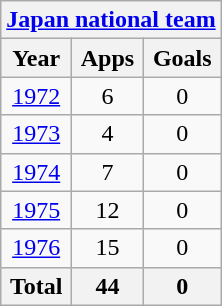<table class="wikitable" style="text-align:center">
<tr>
<th colspan=3><a href='#'>Japan national team</a></th>
</tr>
<tr>
<th>Year</th>
<th>Apps</th>
<th>Goals</th>
</tr>
<tr>
<td><a href='#'>1972</a></td>
<td>6</td>
<td>0</td>
</tr>
<tr>
<td><a href='#'>1973</a></td>
<td>4</td>
<td>0</td>
</tr>
<tr>
<td><a href='#'>1974</a></td>
<td>7</td>
<td>0</td>
</tr>
<tr>
<td><a href='#'>1975</a></td>
<td>12</td>
<td>0</td>
</tr>
<tr>
<td><a href='#'>1976</a></td>
<td>15</td>
<td>0</td>
</tr>
<tr>
<th>Total</th>
<th>44</th>
<th>0</th>
</tr>
</table>
